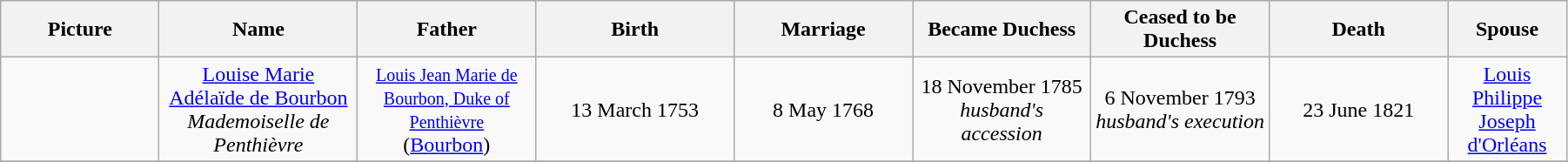<table width=95% class="wikitable">
<tr>
<th width = "8%">Picture</th>
<th width = "10%">Name</th>
<th width = "9%">Father</th>
<th width = "10%">Birth</th>
<th width = "9%">Marriage</th>
<th width = "9%">Became Duchess</th>
<th width = "9%">Ceased to be Duchess</th>
<th width = "9%">Death</th>
<th width = "6%">Spouse</th>
</tr>
<tr>
<td align="center"></td>
<td align="center"><a href='#'>Louise Marie Adélaïde de Bourbon</a><br><em>Mademoiselle de Penthièvre</em></td>
<td align="center"><small><a href='#'>Louis Jean Marie de Bourbon, Duke of Penthièvre</a></small><br>(<a href='#'>Bourbon</a>)</td>
<td align="center">13 March 1753</td>
<td align="center">8 May 1768</td>
<td align="center">18 November 1785<br><em>husband's accession</em></td>
<td align="center">6 November 1793<br><em>husband's execution</em></td>
<td align="center">23 June 1821</td>
<td align="center"><a href='#'>Louis Philippe Joseph d'Orléans</a></td>
</tr>
<tr>
</tr>
</table>
